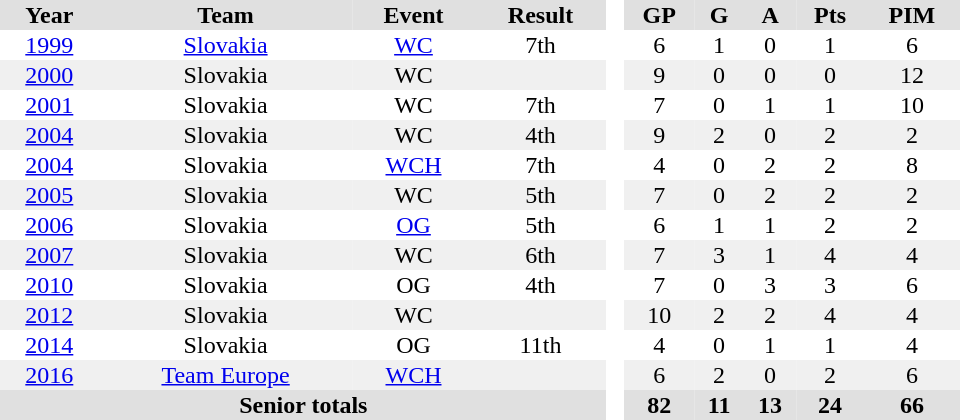<table border="0" cellpadding="1" cellspacing="0" style="text-align:center; width:40em">
<tr style="text-align:center; background:#e0e0e0;">
<th>Year</th>
<th>Team</th>
<th>Event</th>
<th>Result</th>
<th rowspan="99" style="background:#fff;"> </th>
<th>GP</th>
<th>G</th>
<th>A</th>
<th>Pts</th>
<th>PIM</th>
</tr>
<tr>
<td><a href='#'>1999</a></td>
<td><a href='#'>Slovakia</a></td>
<td><a href='#'>WC</a></td>
<td>7th</td>
<td>6</td>
<td>1</td>
<td>0</td>
<td>1</td>
<td>6</td>
</tr>
<tr style="background:#f0f0f0;">
<td><a href='#'>2000</a></td>
<td>Slovakia</td>
<td>WC</td>
<td></td>
<td>9</td>
<td>0</td>
<td>0</td>
<td>0</td>
<td>12</td>
</tr>
<tr>
<td><a href='#'>2001</a></td>
<td>Slovakia</td>
<td>WC</td>
<td>7th</td>
<td>7</td>
<td>0</td>
<td>1</td>
<td>1</td>
<td>10</td>
</tr>
<tr style="background:#f0f0f0;">
<td><a href='#'>2004</a></td>
<td>Slovakia</td>
<td>WC</td>
<td>4th</td>
<td>9</td>
<td>2</td>
<td>0</td>
<td>2</td>
<td>2</td>
</tr>
<tr>
<td><a href='#'>2004</a></td>
<td>Slovakia</td>
<td><a href='#'>WCH</a></td>
<td>7th</td>
<td>4</td>
<td>0</td>
<td>2</td>
<td>2</td>
<td>8</td>
</tr>
<tr style="background:#f0f0f0;">
<td><a href='#'>2005</a></td>
<td>Slovakia</td>
<td>WC</td>
<td>5th</td>
<td>7</td>
<td>0</td>
<td>2</td>
<td>2</td>
<td>2</td>
</tr>
<tr>
<td><a href='#'>2006</a></td>
<td>Slovakia</td>
<td><a href='#'>OG</a></td>
<td>5th</td>
<td>6</td>
<td>1</td>
<td>1</td>
<td>2</td>
<td>2</td>
</tr>
<tr style="background:#f0f0f0;">
<td><a href='#'>2007</a></td>
<td>Slovakia</td>
<td>WC</td>
<td>6th</td>
<td>7</td>
<td>3</td>
<td>1</td>
<td>4</td>
<td>4</td>
</tr>
<tr>
<td><a href='#'>2010</a></td>
<td>Slovakia</td>
<td>OG</td>
<td>4th</td>
<td>7</td>
<td>0</td>
<td>3</td>
<td>3</td>
<td>6</td>
</tr>
<tr style="background:#f0f0f0;">
<td><a href='#'>2012</a></td>
<td>Slovakia</td>
<td>WC</td>
<td></td>
<td>10</td>
<td>2</td>
<td>2</td>
<td>4</td>
<td>4</td>
</tr>
<tr>
<td><a href='#'>2014</a></td>
<td>Slovakia</td>
<td>OG</td>
<td>11th</td>
<td>4</td>
<td>0</td>
<td>1</td>
<td>1</td>
<td>4</td>
</tr>
<tr bgcolor="#f0f0f0">
<td><a href='#'>2016</a></td>
<td><a href='#'>Team Europe</a></td>
<td><a href='#'>WCH</a></td>
<td></td>
<td>6</td>
<td>2</td>
<td>0</td>
<td>2</td>
<td>6</td>
</tr>
<tr style="background:#e0e0e0;">
<th colspan=4>Senior totals</th>
<th>82</th>
<th>11</th>
<th>13</th>
<th>24</th>
<th>66</th>
</tr>
</table>
